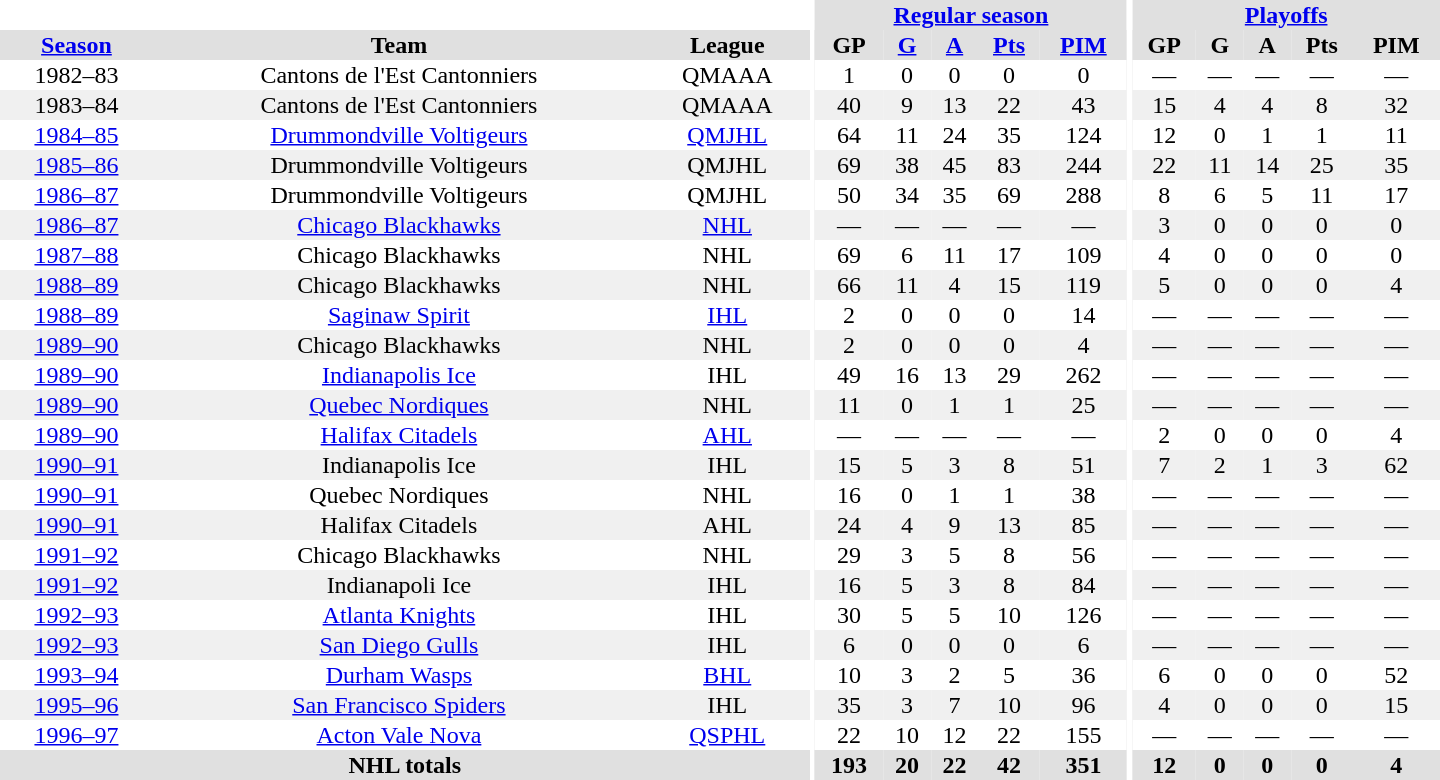<table border="0" cellpadding="1" cellspacing="0" style="text-align:center; width:60em">
<tr bgcolor="#e0e0e0">
<th colspan="3" bgcolor="#ffffff"></th>
<th rowspan="100" bgcolor="#ffffff"></th>
<th colspan="5"><a href='#'>Regular season</a></th>
<th rowspan="100" bgcolor="#ffffff"></th>
<th colspan="5"><a href='#'>Playoffs</a></th>
</tr>
<tr bgcolor="#e0e0e0">
<th><a href='#'>Season</a></th>
<th>Team</th>
<th>League</th>
<th>GP</th>
<th><a href='#'>G</a></th>
<th><a href='#'>A</a></th>
<th><a href='#'>Pts</a></th>
<th><a href='#'>PIM</a></th>
<th>GP</th>
<th>G</th>
<th>A</th>
<th>Pts</th>
<th>PIM</th>
</tr>
<tr>
<td>1982–83</td>
<td>Cantons de l'Est Cantonniers</td>
<td>QMAAA</td>
<td>1</td>
<td>0</td>
<td>0</td>
<td>0</td>
<td>0</td>
<td>—</td>
<td>—</td>
<td>—</td>
<td>—</td>
<td>—</td>
</tr>
<tr bgcolor="#f0f0f0">
<td>1983–84</td>
<td>Cantons de l'Est Cantonniers</td>
<td>QMAAA</td>
<td>40</td>
<td>9</td>
<td>13</td>
<td>22</td>
<td>43</td>
<td>15</td>
<td>4</td>
<td>4</td>
<td>8</td>
<td>32</td>
</tr>
<tr>
<td><a href='#'>1984–85</a></td>
<td><a href='#'>Drummondville Voltigeurs</a></td>
<td><a href='#'>QMJHL</a></td>
<td>64</td>
<td>11</td>
<td>24</td>
<td>35</td>
<td>124</td>
<td>12</td>
<td>0</td>
<td>1</td>
<td>1</td>
<td>11</td>
</tr>
<tr bgcolor="#f0f0f0">
<td><a href='#'>1985–86</a></td>
<td>Drummondville Voltigeurs</td>
<td>QMJHL</td>
<td>69</td>
<td>38</td>
<td>45</td>
<td>83</td>
<td>244</td>
<td>22</td>
<td>11</td>
<td>14</td>
<td>25</td>
<td>35</td>
</tr>
<tr>
<td><a href='#'>1986–87</a></td>
<td>Drummondville Voltigeurs</td>
<td>QMJHL</td>
<td>50</td>
<td>34</td>
<td>35</td>
<td>69</td>
<td>288</td>
<td>8</td>
<td>6</td>
<td>5</td>
<td>11</td>
<td>17</td>
</tr>
<tr bgcolor="#f0f0f0">
<td><a href='#'>1986–87</a></td>
<td><a href='#'>Chicago Blackhawks</a></td>
<td><a href='#'>NHL</a></td>
<td>—</td>
<td>—</td>
<td>—</td>
<td>—</td>
<td>—</td>
<td>3</td>
<td>0</td>
<td>0</td>
<td>0</td>
<td>0</td>
</tr>
<tr>
<td><a href='#'>1987–88</a></td>
<td>Chicago Blackhawks</td>
<td>NHL</td>
<td>69</td>
<td>6</td>
<td>11</td>
<td>17</td>
<td>109</td>
<td>4</td>
<td>0</td>
<td>0</td>
<td>0</td>
<td>0</td>
</tr>
<tr bgcolor="#f0f0f0">
<td><a href='#'>1988–89</a></td>
<td>Chicago Blackhawks</td>
<td>NHL</td>
<td>66</td>
<td>11</td>
<td>4</td>
<td>15</td>
<td>119</td>
<td>5</td>
<td>0</td>
<td>0</td>
<td>0</td>
<td>4</td>
</tr>
<tr>
<td><a href='#'>1988–89</a></td>
<td><a href='#'>Saginaw Spirit</a></td>
<td><a href='#'>IHL</a></td>
<td>2</td>
<td>0</td>
<td>0</td>
<td>0</td>
<td>14</td>
<td>—</td>
<td>—</td>
<td>—</td>
<td>—</td>
<td>—</td>
</tr>
<tr bgcolor="#f0f0f0">
<td><a href='#'>1989–90</a></td>
<td>Chicago Blackhawks</td>
<td>NHL</td>
<td>2</td>
<td>0</td>
<td>0</td>
<td>0</td>
<td>4</td>
<td>—</td>
<td>—</td>
<td>—</td>
<td>—</td>
<td>—</td>
</tr>
<tr>
<td><a href='#'>1989–90</a></td>
<td><a href='#'>Indianapolis Ice</a></td>
<td>IHL</td>
<td>49</td>
<td>16</td>
<td>13</td>
<td>29</td>
<td>262</td>
<td>—</td>
<td>—</td>
<td>—</td>
<td>—</td>
<td>—</td>
</tr>
<tr bgcolor="#f0f0f0">
<td><a href='#'>1989–90</a></td>
<td><a href='#'>Quebec Nordiques</a></td>
<td>NHL</td>
<td>11</td>
<td>0</td>
<td>1</td>
<td>1</td>
<td>25</td>
<td>—</td>
<td>—</td>
<td>—</td>
<td>—</td>
<td>—</td>
</tr>
<tr>
<td><a href='#'>1989–90</a></td>
<td><a href='#'>Halifax Citadels</a></td>
<td><a href='#'>AHL</a></td>
<td>—</td>
<td>—</td>
<td>—</td>
<td>—</td>
<td>—</td>
<td>2</td>
<td>0</td>
<td>0</td>
<td>0</td>
<td>4</td>
</tr>
<tr bgcolor="#f0f0f0">
<td><a href='#'>1990–91</a></td>
<td>Indianapolis Ice</td>
<td>IHL</td>
<td>15</td>
<td>5</td>
<td>3</td>
<td>8</td>
<td>51</td>
<td>7</td>
<td>2</td>
<td>1</td>
<td>3</td>
<td>62</td>
</tr>
<tr>
<td><a href='#'>1990–91</a></td>
<td>Quebec Nordiques</td>
<td>NHL</td>
<td>16</td>
<td>0</td>
<td>1</td>
<td>1</td>
<td>38</td>
<td>—</td>
<td>—</td>
<td>—</td>
<td>—</td>
<td>—</td>
</tr>
<tr bgcolor="#f0f0f0">
<td><a href='#'>1990–91</a></td>
<td>Halifax Citadels</td>
<td>AHL</td>
<td>24</td>
<td>4</td>
<td>9</td>
<td>13</td>
<td>85</td>
<td>—</td>
<td>—</td>
<td>—</td>
<td>—</td>
<td>—</td>
</tr>
<tr>
<td><a href='#'>1991–92</a></td>
<td>Chicago Blackhawks</td>
<td>NHL</td>
<td>29</td>
<td>3</td>
<td>5</td>
<td>8</td>
<td>56</td>
<td>—</td>
<td>—</td>
<td>—</td>
<td>—</td>
<td>—</td>
</tr>
<tr bgcolor="#f0f0f0">
<td><a href='#'>1991–92</a></td>
<td>Indianapoli Ice</td>
<td>IHL</td>
<td>16</td>
<td>5</td>
<td>3</td>
<td>8</td>
<td>84</td>
<td>—</td>
<td>—</td>
<td>—</td>
<td>—</td>
<td>—</td>
</tr>
<tr>
<td><a href='#'>1992–93</a></td>
<td><a href='#'>Atlanta Knights</a></td>
<td>IHL</td>
<td>30</td>
<td>5</td>
<td>5</td>
<td>10</td>
<td>126</td>
<td>—</td>
<td>—</td>
<td>—</td>
<td>—</td>
<td>—</td>
</tr>
<tr bgcolor="#f0f0f0">
<td><a href='#'>1992–93</a></td>
<td><a href='#'>San Diego Gulls</a></td>
<td>IHL</td>
<td>6</td>
<td>0</td>
<td>0</td>
<td>0</td>
<td>6</td>
<td>—</td>
<td>—</td>
<td>—</td>
<td>—</td>
<td>—</td>
</tr>
<tr>
<td><a href='#'>1993–94</a></td>
<td><a href='#'>Durham Wasps</a></td>
<td><a href='#'>BHL</a></td>
<td>10</td>
<td>3</td>
<td>2</td>
<td>5</td>
<td>36</td>
<td>6</td>
<td>0</td>
<td>0</td>
<td>0</td>
<td>52</td>
</tr>
<tr bgcolor="#f0f0f0">
<td><a href='#'>1995–96</a></td>
<td><a href='#'>San Francisco Spiders</a></td>
<td>IHL</td>
<td>35</td>
<td>3</td>
<td>7</td>
<td>10</td>
<td>96</td>
<td>4</td>
<td>0</td>
<td>0</td>
<td>0</td>
<td>15</td>
</tr>
<tr>
<td><a href='#'>1996–97</a></td>
<td><a href='#'>Acton Vale Nova</a></td>
<td><a href='#'>QSPHL</a></td>
<td>22</td>
<td>10</td>
<td>12</td>
<td>22</td>
<td>155</td>
<td>—</td>
<td>—</td>
<td>—</td>
<td>—</td>
<td>—</td>
</tr>
<tr bgcolor="#e0e0e0">
<th colspan="3">NHL totals</th>
<th>193</th>
<th>20</th>
<th>22</th>
<th>42</th>
<th>351</th>
<th>12</th>
<th>0</th>
<th>0</th>
<th>0</th>
<th>4</th>
</tr>
</table>
